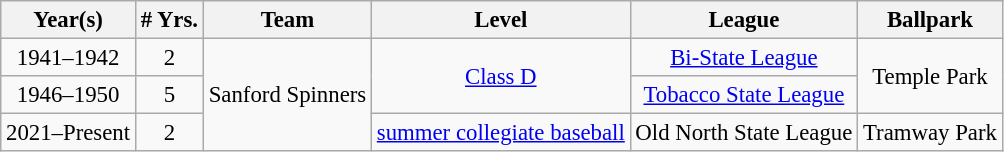<table class="wikitable" style="text-align:center; font-size: 95%;">
<tr>
<th>Year(s)</th>
<th># Yrs.</th>
<th>Team</th>
<th>Level</th>
<th>League</th>
<th>Ballpark</th>
</tr>
<tr>
<td>1941–1942</td>
<td>2</td>
<td rowspan=3>Sanford Spinners</td>
<td rowspan=2><a href='#'>Class D</a></td>
<td><a href='#'>Bi-State League</a></td>
<td rowspan=2>Temple Park</td>
</tr>
<tr>
<td>1946–1950</td>
<td>5</td>
<td><a href='#'>Tobacco State League</a></td>
</tr>
<tr>
<td>2021–Present</td>
<td>2</td>
<td><a href='#'>summer collegiate baseball</a></td>
<td>Old North State League</td>
<td>Tramway Park</td>
</tr>
</table>
